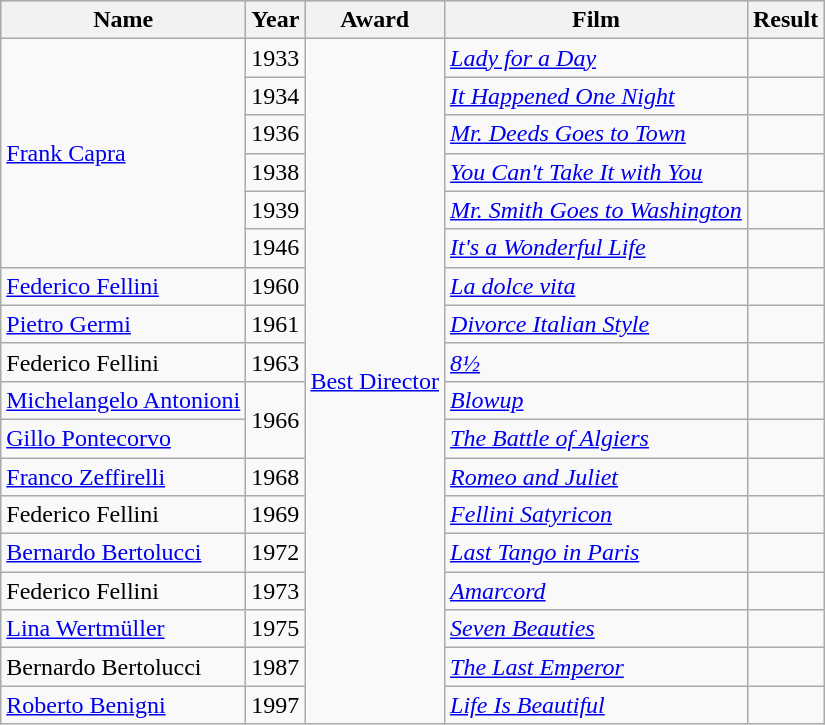<table class="sortable wikitable">
<tr style="background:#ccc;">
<th>Name</th>
<th>Year</th>
<th>Award</th>
<th>Film</th>
<th>Result</th>
</tr>
<tr>
<td rowspan=6><a href='#'>Frank Capra</a></td>
<td>1933</td>
<td rowspan="18"><a href='#'>Best Director</a></td>
<td><em><a href='#'>Lady for a Day</a></em></td>
<td></td>
</tr>
<tr>
<td>1934</td>
<td><em><a href='#'>It Happened One Night</a></em></td>
<td></td>
</tr>
<tr>
<td>1936</td>
<td><em><a href='#'>Mr. Deeds Goes to Town</a></em></td>
<td></td>
</tr>
<tr>
<td>1938</td>
<td><em><a href='#'>You Can't Take It with You</a></em></td>
<td></td>
</tr>
<tr>
<td>1939</td>
<td><em><a href='#'>Mr. Smith Goes to Washington</a></em></td>
<td></td>
</tr>
<tr>
<td>1946</td>
<td><em><a href='#'>It's a Wonderful Life</a></em></td>
<td></td>
</tr>
<tr>
<td><a href='#'>Federico Fellini</a></td>
<td>1960</td>
<td><em><a href='#'>La dolce vita</a></em></td>
<td></td>
</tr>
<tr>
<td><a href='#'>Pietro Germi</a></td>
<td>1961</td>
<td><em><a href='#'>Divorce Italian Style</a></em></td>
<td></td>
</tr>
<tr>
<td>Federico Fellini</td>
<td>1963</td>
<td><em><a href='#'>8½</a></em></td>
<td></td>
</tr>
<tr>
<td><a href='#'>Michelangelo Antonioni</a></td>
<td rowspan="2">1966</td>
<td><em><a href='#'>Blowup</a></em></td>
<td></td>
</tr>
<tr>
<td><a href='#'>Gillo Pontecorvo</a></td>
<td><em><a href='#'>The Battle of Algiers</a></em></td>
<td></td>
</tr>
<tr>
<td><a href='#'>Franco Zeffirelli</a></td>
<td>1968</td>
<td><em><a href='#'>Romeo and Juliet</a></em></td>
<td></td>
</tr>
<tr>
<td>Federico Fellini</td>
<td>1969</td>
<td><em><a href='#'>Fellini Satyricon</a></em></td>
<td></td>
</tr>
<tr>
<td><a href='#'>Bernardo Bertolucci</a></td>
<td>1972</td>
<td><em><a href='#'>Last Tango in Paris</a></em></td>
<td></td>
</tr>
<tr>
<td>Federico Fellini</td>
<td>1973</td>
<td><em><a href='#'>Amarcord</a></em></td>
<td></td>
</tr>
<tr>
<td><a href='#'>Lina Wertmüller</a></td>
<td>1975</td>
<td><em><a href='#'>Seven Beauties</a></em></td>
<td></td>
</tr>
<tr>
<td>Bernardo Bertolucci</td>
<td>1987</td>
<td><em><a href='#'>The Last Emperor</a></em></td>
<td></td>
</tr>
<tr>
<td><a href='#'>Roberto Benigni</a></td>
<td>1997</td>
<td><em><a href='#'>Life Is Beautiful</a></em></td>
<td></td>
</tr>
</table>
